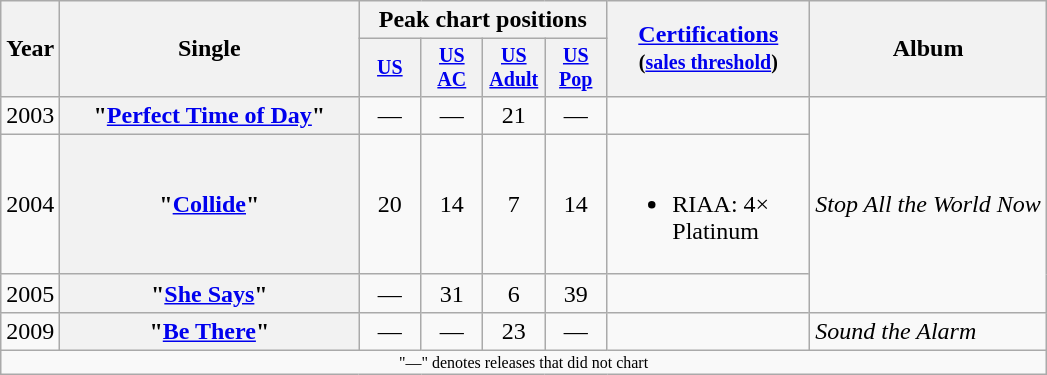<table class="wikitable plainrowheaders" style="text-align:center;">
<tr>
<th rowspan="2">Year</th>
<th rowspan="2" style="width:12em;">Single</th>
<th colspan="4">Peak chart positions</th>
<th rowspan="2" style="width:8em;"><a href='#'>Certifications</a><br><small>(<a href='#'>sales threshold</a>)</small></th>
<th rowspan="2">Album</th>
</tr>
<tr style="font-size:smaller;">
<th style="width:35px;"><a href='#'>US</a><br></th>
<th style="width:35px;"><a href='#'>US AC</a><br></th>
<th style="width:35px;"><a href='#'>US Adult</a><br></th>
<th style="width:35px;"><a href='#'>US<br>Pop</a><br></th>
</tr>
<tr>
<td>2003</td>
<th scope="row">"<a href='#'>Perfect Time of Day</a>"</th>
<td>—</td>
<td>—</td>
<td>21</td>
<td>—</td>
<td></td>
<td rowspan="3"><em>Stop All the World Now</em></td>
</tr>
<tr>
<td>2004</td>
<th scope="row">"<a href='#'>Collide</a>"</th>
<td>20</td>
<td>14</td>
<td>7</td>
<td>14</td>
<td style="text-align:left;"><br><ul><li>RIAA: 4× Platinum</li></ul></td>
</tr>
<tr>
<td>2005</td>
<th scope="row">"<a href='#'>She Says</a>"</th>
<td>—</td>
<td>31</td>
<td>6</td>
<td>39</td>
<td></td>
</tr>
<tr>
<td>2009</td>
<th scope="row">"<a href='#'>Be There</a>"</th>
<td>—</td>
<td>—</td>
<td>23</td>
<td>—</td>
<td></td>
<td style="text-align:left;"><em>Sound the Alarm</em></td>
</tr>
<tr>
<td colspan="10" style="font-size:8pt">"—" denotes releases that did not chart</td>
</tr>
</table>
